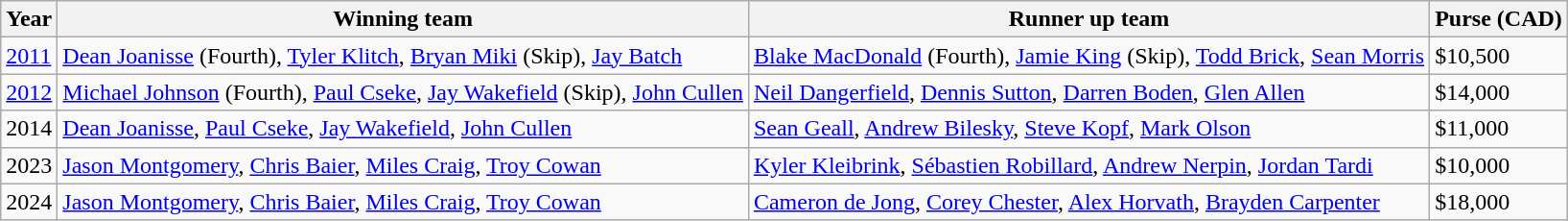<table class="wikitable">
<tr>
<th scope="col">Year</th>
<th scope="col">Winning team</th>
<th scope="col">Runner up team</th>
<th scope="col">Purse (CAD)</th>
</tr>
<tr>
<td><a href='#'>2011</a></td>
<td> <a href='#'>Dean Joanisse</a> (Fourth), <a href='#'>Tyler Klitch</a>, <a href='#'>Bryan Miki</a> (Skip), <a href='#'>Jay Batch</a></td>
<td> <a href='#'>Blake MacDonald</a> (Fourth), <a href='#'>Jamie King</a> (Skip), <a href='#'>Todd Brick</a>, <a href='#'>Sean Morris</a></td>
<td>$10,500</td>
</tr>
<tr>
<td><a href='#'>2012</a></td>
<td> <a href='#'>Michael Johnson</a> (Fourth), <a href='#'>Paul Cseke</a>, <a href='#'>Jay Wakefield</a> (Skip), <a href='#'>John Cullen</a></td>
<td> <a href='#'>Neil Dangerfield</a>, <a href='#'>Dennis Sutton</a>, <a href='#'>Darren Boden</a>, <a href='#'>Glen Allen</a></td>
<td>$14,000</td>
</tr>
<tr>
<td>2014</td>
<td> <a href='#'>Dean Joanisse</a>, <a href='#'>Paul Cseke</a>, <a href='#'>Jay Wakefield</a>, <a href='#'>John Cullen</a></td>
<td> <a href='#'>Sean Geall</a>, <a href='#'>Andrew Bilesky</a>, <a href='#'>Steve Kopf</a>, <a href='#'>Mark Olson</a></td>
<td>$11,000</td>
</tr>
<tr>
<td>2023</td>
<td> <a href='#'>Jason Montgomery</a>, <a href='#'>Chris Baier</a>, <a href='#'>Miles Craig</a>, <a href='#'>Troy Cowan</a></td>
<td> <a href='#'>Kyler Kleibrink</a>, <a href='#'>Sébastien Robillard</a>, <a href='#'>Andrew Nerpin</a>, <a href='#'>Jordan Tardi</a></td>
<td>$10,000</td>
</tr>
<tr>
<td>2024</td>
<td> <a href='#'>Jason Montgomery</a>, <a href='#'>Chris Baier</a>, <a href='#'>Miles Craig</a>, <a href='#'>Troy Cowan</a></td>
<td> <a href='#'>Cameron de Jong</a>, <a href='#'>Corey Chester</a>, <a href='#'>Alex Horvath</a>, <a href='#'>Brayden Carpenter</a></td>
<td>$18,000</td>
</tr>
</table>
